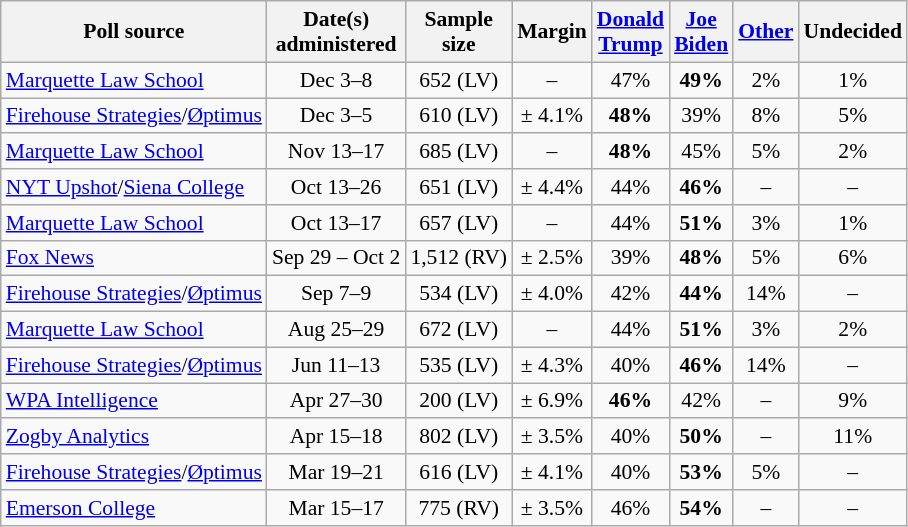<table class="wikitable sortable mw-collapsible mw-collapsed" style="text-align:center;font-size:90%;line-height:17px">
<tr>
<th>Poll source</th>
<th>Date(s)<br>administered</th>
<th>Sample<br>size</th>
<th>Margin<br></th>
<th class="unsortable"><a href='#'>Donald<br>Trump</a><br><small></small></th>
<th class="unsortable"><a href='#'>Joe<br>Biden</a><br><small></small></th>
<th class="unsortable"><a href='#'>Other</a></th>
<th class="unsortable">Undecided</th>
</tr>
<tr>
<td style="text-align:left;"><a href='#'>Marquette Law School</a></td>
<td>Dec 3–8</td>
<td>652 (LV)</td>
<td>–</td>
<td>47%</td>
<td><strong>49%</strong></td>
<td>2%</td>
<td>1%</td>
</tr>
<tr>
<td style="text-align:left;"><a href='#'>Firehouse Strategies</a>/<a href='#'>Øptimus</a></td>
<td>Dec 3–5</td>
<td>610 (LV)</td>
<td>± 4.1%</td>
<td><strong>48%</strong></td>
<td>39%</td>
<td>8%</td>
<td>5%</td>
</tr>
<tr>
<td style="text-align:left;"><a href='#'>Marquette Law School</a></td>
<td>Nov 13–17</td>
<td>685 (LV)</td>
<td>–</td>
<td><strong>48%</strong></td>
<td>45%</td>
<td>5%</td>
<td>2%</td>
</tr>
<tr>
<td style="text-align:left;"><a href='#'>NYT Upshot</a>/<a href='#'>Siena College</a></td>
<td>Oct 13–26</td>
<td>651 (LV)</td>
<td>± 4.4%</td>
<td>44%</td>
<td><strong>46%</strong></td>
<td>–</td>
<td>–</td>
</tr>
<tr>
<td style="text-align:left;"><a href='#'>Marquette Law School</a></td>
<td>Oct 13–17</td>
<td>657 (LV)</td>
<td>–</td>
<td>44%</td>
<td><strong>51%</strong></td>
<td>3%</td>
<td>1%</td>
</tr>
<tr>
<td style="text-align:left;"><a href='#'>Fox News</a></td>
<td>Sep 29 – Oct 2</td>
<td>1,512 (RV)</td>
<td>± 2.5%</td>
<td>39%</td>
<td><strong>48%</strong></td>
<td>5%</td>
<td>6%</td>
</tr>
<tr>
<td style="text-align:left;"><a href='#'>Firehouse Strategies</a>/<a href='#'>Øptimus</a></td>
<td>Sep 7–9</td>
<td>534 (LV)</td>
<td>± 4.0%</td>
<td>42%</td>
<td><strong>44%</strong></td>
<td>14%</td>
<td>–</td>
</tr>
<tr>
<td style="text-align:left;"><a href='#'>Marquette Law School</a></td>
<td>Aug 25–29</td>
<td>672 (LV)</td>
<td>–</td>
<td>44%</td>
<td><strong>51%</strong></td>
<td>3%</td>
<td>2%</td>
</tr>
<tr>
<td style="text-align:left;"><a href='#'>Firehouse Strategies</a>/<a href='#'>Øptimus</a></td>
<td>Jun 11–13</td>
<td>535 (LV)</td>
<td>± 4.3%</td>
<td>40%</td>
<td><strong>46%</strong></td>
<td>14%</td>
<td>–</td>
</tr>
<tr>
<td style="text-align:left;"><a href='#'>WPA Intelligence</a></td>
<td>Apr 27–30</td>
<td>200 (LV)</td>
<td>± 6.9%</td>
<td><strong>46%</strong></td>
<td>42%</td>
<td>–</td>
<td>9%</td>
</tr>
<tr>
<td style="text-align:left;"><a href='#'>Zogby Analytics</a></td>
<td>Apr 15–18</td>
<td>802 (LV)</td>
<td>± 3.5%</td>
<td>40%</td>
<td><strong>50%</strong></td>
<td>–</td>
<td>11%</td>
</tr>
<tr>
<td style="text-align:left;"><a href='#'>Firehouse Strategies</a>/<a href='#'>Øptimus</a></td>
<td>Mar 19–21</td>
<td>616 (LV)</td>
<td>± 4.1%</td>
<td>40%</td>
<td><strong>53%</strong></td>
<td>5%</td>
<td>–</td>
</tr>
<tr>
<td style="text-align:left;"><a href='#'>Emerson College</a></td>
<td>Mar 15–17</td>
<td>775 (RV)</td>
<td>± 3.5%</td>
<td>46%</td>
<td><strong>54%</strong></td>
<td>–</td>
<td>–</td>
</tr>
</table>
